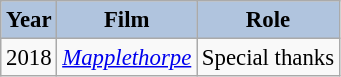<table class="wikitable" style="font-size:95%;">
<tr>
<th style="background:#B0C4DE;">Year</th>
<th style="background:#B0C4DE;">Film</th>
<th style="background:#B0C4DE;">Role</th>
</tr>
<tr>
<td>2018</td>
<td><em><a href='#'>Mapplethorpe</a></em></td>
<td>Special thanks</td>
</tr>
</table>
